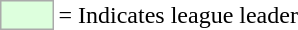<table>
<tr>
<td style="background:#DDFFDD; border:1px solid #aaa; width:2em;"></td>
<td>= Indicates league leader</td>
</tr>
</table>
